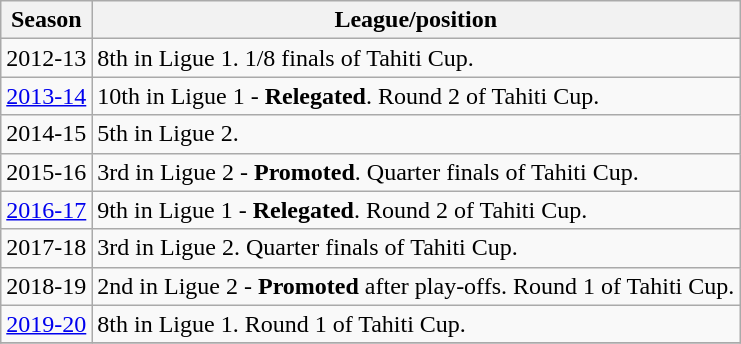<table class="wikitable sortable">
<tr>
<th>Season</th>
<th>League/position</th>
</tr>
<tr>
<td>2012-13</td>
<td>8th in Ligue 1. 1/8 finals of Tahiti Cup.</td>
</tr>
<tr>
<td><a href='#'>2013-14</a></td>
<td>10th in Ligue 1 - <strong>Relegated</strong>. Round 2 of Tahiti Cup.</td>
</tr>
<tr>
<td>2014-15</td>
<td>5th in Ligue 2.</td>
</tr>
<tr>
<td>2015-16</td>
<td>3rd in Ligue 2 - <strong>Promoted</strong>. Quarter finals of Tahiti Cup.</td>
</tr>
<tr>
<td><a href='#'>2016-17</a></td>
<td>9th in Ligue 1 - <strong>Relegated</strong>. Round 2 of Tahiti Cup.</td>
</tr>
<tr>
<td>2017-18</td>
<td>3rd in Ligue 2. Quarter finals of Tahiti Cup.</td>
</tr>
<tr>
<td>2018-19</td>
<td>2nd in Ligue 2 - <strong>Promoted</strong> after play-offs. Round 1 of Tahiti Cup.</td>
</tr>
<tr>
<td><a href='#'>2019-20</a></td>
<td>8th in Ligue 1. Round 1 of Tahiti Cup.</td>
</tr>
<tr>
</tr>
</table>
